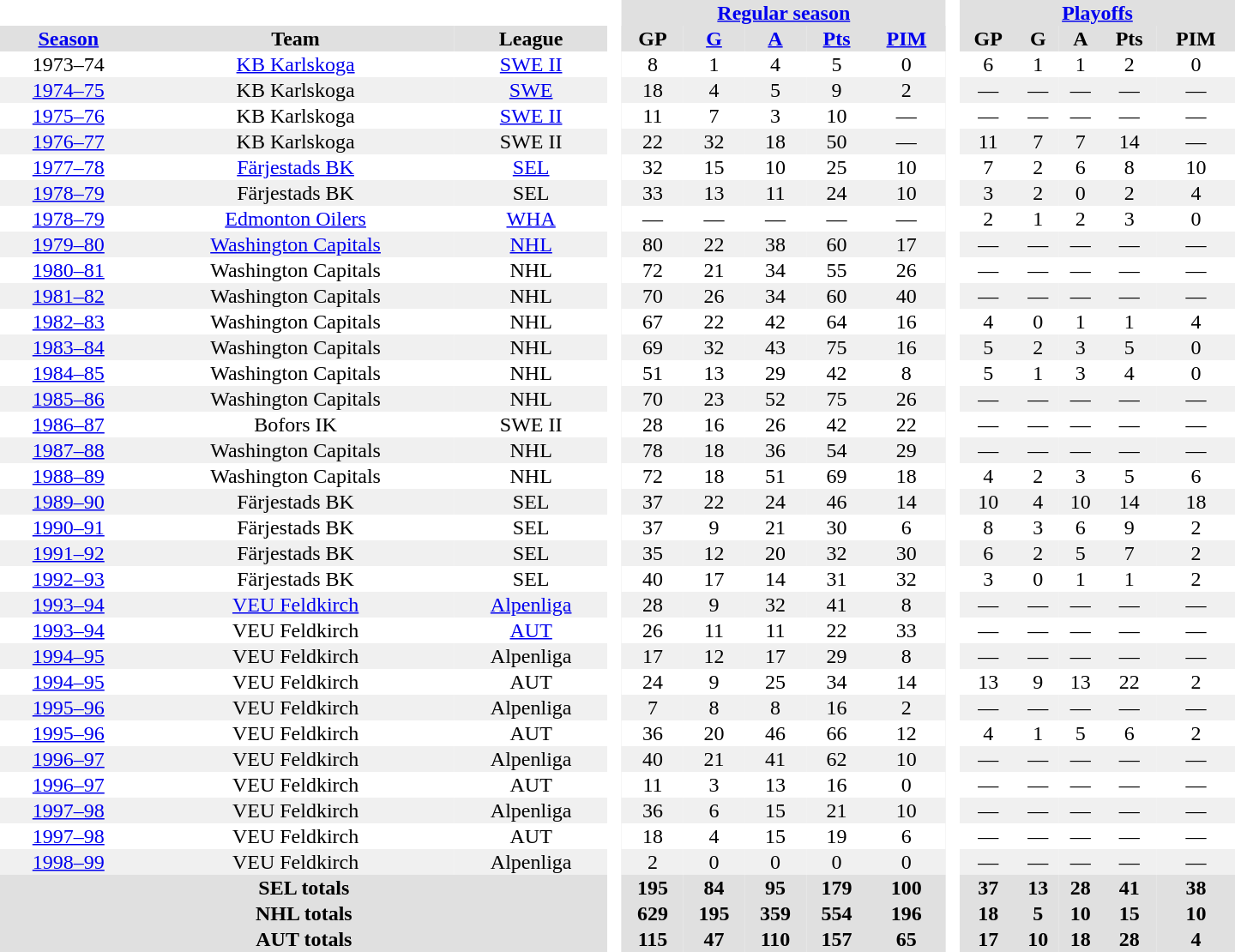<table border="0" cellpadding="1" cellspacing="0" style="text-align:center; width:60em">
<tr bgcolor="#e0e0e0">
<th colspan="3" bgcolor="#ffffff"> </th>
<th rowspan="99" bgcolor="#ffffff"> </th>
<th colspan="5"><a href='#'>Regular season</a></th>
<th rowspan="99" bgcolor="#ffffff"> </th>
<th colspan="5"><a href='#'>Playoffs</a></th>
</tr>
<tr bgcolor="#e0e0e0">
<th><a href='#'>Season</a></th>
<th>Team</th>
<th>League</th>
<th>GP</th>
<th><a href='#'>G</a></th>
<th><a href='#'>A</a></th>
<th><a href='#'>Pts</a></th>
<th><a href='#'>PIM</a></th>
<th>GP</th>
<th>G</th>
<th>A</th>
<th>Pts</th>
<th>PIM</th>
</tr>
<tr>
<td>1973–74</td>
<td><a href='#'>KB Karlskoga</a></td>
<td><a href='#'>SWE II</a></td>
<td>8</td>
<td>1</td>
<td>4</td>
<td>5</td>
<td>0</td>
<td>6</td>
<td>1</td>
<td>1</td>
<td>2</td>
<td>0</td>
</tr>
<tr bgcolor="#f0f0f0">
<td><a href='#'>1974–75</a></td>
<td>KB Karlskoga</td>
<td><a href='#'>SWE</a></td>
<td>18</td>
<td>4</td>
<td>5</td>
<td>9</td>
<td>2</td>
<td>—</td>
<td>—</td>
<td>—</td>
<td>—</td>
<td>—</td>
</tr>
<tr>
<td><a href='#'>1975–76</a></td>
<td>KB Karlskoga</td>
<td><a href='#'>SWE II</a></td>
<td>11</td>
<td>7</td>
<td>3</td>
<td>10</td>
<td>—</td>
<td>—</td>
<td>—</td>
<td>—</td>
<td>—</td>
<td>—</td>
</tr>
<tr bgcolor="#f0f0f0">
<td><a href='#'>1976–77</a></td>
<td>KB Karlskoga</td>
<td>SWE II</td>
<td>22</td>
<td>32</td>
<td>18</td>
<td>50</td>
<td>—</td>
<td>11</td>
<td>7</td>
<td>7</td>
<td>14</td>
<td>—</td>
</tr>
<tr>
<td><a href='#'>1977–78</a></td>
<td><a href='#'>Färjestads BK</a></td>
<td><a href='#'>SEL</a></td>
<td>32</td>
<td>15</td>
<td>10</td>
<td>25</td>
<td>10</td>
<td>7</td>
<td>2</td>
<td>6</td>
<td>8</td>
<td>10</td>
</tr>
<tr bgcolor="#f0f0f0">
<td><a href='#'>1978–79</a></td>
<td>Färjestads BK</td>
<td>SEL</td>
<td>33</td>
<td>13</td>
<td>11</td>
<td>24</td>
<td>10</td>
<td>3</td>
<td>2</td>
<td>0</td>
<td>2</td>
<td>4</td>
</tr>
<tr>
<td><a href='#'>1978–79</a></td>
<td><a href='#'>Edmonton Oilers</a></td>
<td><a href='#'>WHA</a></td>
<td>—</td>
<td>—</td>
<td>—</td>
<td>—</td>
<td>—</td>
<td>2</td>
<td>1</td>
<td>2</td>
<td>3</td>
<td>0</td>
</tr>
<tr bgcolor="#f0f0f0">
<td><a href='#'>1979–80</a></td>
<td><a href='#'>Washington Capitals</a></td>
<td><a href='#'>NHL</a></td>
<td>80</td>
<td>22</td>
<td>38</td>
<td>60</td>
<td>17</td>
<td>—</td>
<td>—</td>
<td>—</td>
<td>—</td>
<td>—</td>
</tr>
<tr>
<td><a href='#'>1980–81</a></td>
<td>Washington Capitals</td>
<td>NHL</td>
<td>72</td>
<td>21</td>
<td>34</td>
<td>55</td>
<td>26</td>
<td>—</td>
<td>—</td>
<td>—</td>
<td>—</td>
<td>—</td>
</tr>
<tr bgcolor="#f0f0f0">
<td><a href='#'>1981–82</a></td>
<td>Washington Capitals</td>
<td>NHL</td>
<td>70</td>
<td>26</td>
<td>34</td>
<td>60</td>
<td>40</td>
<td>—</td>
<td>—</td>
<td>—</td>
<td>—</td>
<td>—</td>
</tr>
<tr>
<td><a href='#'>1982–83</a></td>
<td>Washington Capitals</td>
<td>NHL</td>
<td>67</td>
<td>22</td>
<td>42</td>
<td>64</td>
<td>16</td>
<td>4</td>
<td>0</td>
<td>1</td>
<td>1</td>
<td>4</td>
</tr>
<tr bgcolor="#f0f0f0">
<td><a href='#'>1983–84</a></td>
<td>Washington Capitals</td>
<td>NHL</td>
<td>69</td>
<td>32</td>
<td>43</td>
<td>75</td>
<td>16</td>
<td>5</td>
<td>2</td>
<td>3</td>
<td>5</td>
<td>0</td>
</tr>
<tr>
<td><a href='#'>1984–85</a></td>
<td>Washington Capitals</td>
<td>NHL</td>
<td>51</td>
<td>13</td>
<td>29</td>
<td>42</td>
<td>8</td>
<td>5</td>
<td>1</td>
<td>3</td>
<td>4</td>
<td>0</td>
</tr>
<tr bgcolor="#f0f0f0">
<td><a href='#'>1985–86</a></td>
<td>Washington Capitals</td>
<td>NHL</td>
<td>70</td>
<td>23</td>
<td>52</td>
<td>75</td>
<td>26</td>
<td>—</td>
<td>—</td>
<td>—</td>
<td>—</td>
<td>—</td>
</tr>
<tr>
<td><a href='#'>1986–87</a></td>
<td>Bofors IK</td>
<td>SWE II</td>
<td>28</td>
<td>16</td>
<td>26</td>
<td>42</td>
<td>22</td>
<td>—</td>
<td>—</td>
<td>—</td>
<td>—</td>
<td>—</td>
</tr>
<tr bgcolor="#f0f0f0">
<td><a href='#'>1987–88</a></td>
<td>Washington Capitals</td>
<td>NHL</td>
<td>78</td>
<td>18</td>
<td>36</td>
<td>54</td>
<td>29</td>
<td>—</td>
<td>—</td>
<td>—</td>
<td>—</td>
<td>—</td>
</tr>
<tr>
<td><a href='#'>1988–89</a></td>
<td>Washington Capitals</td>
<td>NHL</td>
<td>72</td>
<td>18</td>
<td>51</td>
<td>69</td>
<td>18</td>
<td>4</td>
<td>2</td>
<td>3</td>
<td>5</td>
<td>6</td>
</tr>
<tr bgcolor="#f0f0f0">
<td><a href='#'>1989–90</a></td>
<td>Färjestads BK</td>
<td>SEL</td>
<td>37</td>
<td>22</td>
<td>24</td>
<td>46</td>
<td>14</td>
<td>10</td>
<td>4</td>
<td>10</td>
<td>14</td>
<td>18</td>
</tr>
<tr>
<td><a href='#'>1990–91</a></td>
<td>Färjestads BK</td>
<td>SEL</td>
<td>37</td>
<td>9</td>
<td>21</td>
<td>30</td>
<td>6</td>
<td>8</td>
<td>3</td>
<td>6</td>
<td>9</td>
<td>2</td>
</tr>
<tr bgcolor="#f0f0f0">
<td><a href='#'>1991–92</a></td>
<td>Färjestads BK</td>
<td>SEL</td>
<td>35</td>
<td>12</td>
<td>20</td>
<td>32</td>
<td>30</td>
<td>6</td>
<td>2</td>
<td>5</td>
<td>7</td>
<td>2</td>
</tr>
<tr>
<td><a href='#'>1992–93</a></td>
<td>Färjestads BK</td>
<td>SEL</td>
<td>40</td>
<td>17</td>
<td>14</td>
<td>31</td>
<td>32</td>
<td>3</td>
<td>0</td>
<td>1</td>
<td>1</td>
<td>2</td>
</tr>
<tr bgcolor="#f0f0f0">
<td><a href='#'>1993–94</a></td>
<td><a href='#'>VEU Feldkirch</a></td>
<td><a href='#'>Alpenliga</a></td>
<td>28</td>
<td>9</td>
<td>32</td>
<td>41</td>
<td>8</td>
<td>—</td>
<td>—</td>
<td>—</td>
<td>—</td>
<td>—</td>
</tr>
<tr>
<td><a href='#'>1993–94</a></td>
<td>VEU Feldkirch</td>
<td><a href='#'>AUT</a></td>
<td>26</td>
<td>11</td>
<td>11</td>
<td>22</td>
<td>33</td>
<td>—</td>
<td>—</td>
<td>—</td>
<td>—</td>
<td>—</td>
</tr>
<tr bgcolor="#f0f0f0">
<td><a href='#'>1994–95</a></td>
<td>VEU Feldkirch</td>
<td>Alpenliga</td>
<td>17</td>
<td>12</td>
<td>17</td>
<td>29</td>
<td>8</td>
<td>—</td>
<td>—</td>
<td>—</td>
<td>—</td>
<td>—</td>
</tr>
<tr>
<td><a href='#'>1994–95</a></td>
<td>VEU Feldkirch</td>
<td>AUT</td>
<td>24</td>
<td>9</td>
<td>25</td>
<td>34</td>
<td>14</td>
<td>13</td>
<td>9</td>
<td>13</td>
<td>22</td>
<td>2</td>
</tr>
<tr bgcolor="#f0f0f0">
<td><a href='#'>1995–96</a></td>
<td>VEU Feldkirch</td>
<td>Alpenliga</td>
<td>7</td>
<td>8</td>
<td>8</td>
<td>16</td>
<td>2</td>
<td>—</td>
<td>—</td>
<td>—</td>
<td>—</td>
<td>—</td>
</tr>
<tr>
<td><a href='#'>1995–96</a></td>
<td>VEU Feldkirch</td>
<td>AUT</td>
<td>36</td>
<td>20</td>
<td>46</td>
<td>66</td>
<td>12</td>
<td>4</td>
<td>1</td>
<td>5</td>
<td>6</td>
<td>2</td>
</tr>
<tr bgcolor="#f0f0f0">
<td><a href='#'>1996–97</a></td>
<td>VEU Feldkirch</td>
<td>Alpenliga</td>
<td>40</td>
<td>21</td>
<td>41</td>
<td>62</td>
<td>10</td>
<td>—</td>
<td>—</td>
<td>—</td>
<td>—</td>
<td>—</td>
</tr>
<tr>
<td><a href='#'>1996–97</a></td>
<td>VEU Feldkirch</td>
<td>AUT</td>
<td>11</td>
<td>3</td>
<td>13</td>
<td>16</td>
<td>0</td>
<td>—</td>
<td>—</td>
<td>—</td>
<td>—</td>
<td>—</td>
</tr>
<tr bgcolor="#f0f0f0">
<td><a href='#'>1997–98</a></td>
<td>VEU Feldkirch</td>
<td>Alpenliga</td>
<td>36</td>
<td>6</td>
<td>15</td>
<td>21</td>
<td>10</td>
<td>—</td>
<td>—</td>
<td>—</td>
<td>—</td>
<td>—</td>
</tr>
<tr>
<td><a href='#'>1997–98</a></td>
<td>VEU Feldkirch</td>
<td>AUT</td>
<td>18</td>
<td>4</td>
<td>15</td>
<td>19</td>
<td>6</td>
<td>—</td>
<td>—</td>
<td>—</td>
<td>—</td>
<td>—</td>
</tr>
<tr bgcolor="#f0f0f0">
<td><a href='#'>1998–99</a></td>
<td>VEU Feldkirch</td>
<td>Alpenliga</td>
<td>2</td>
<td>0</td>
<td>0</td>
<td>0</td>
<td>0</td>
<td>—</td>
<td>—</td>
<td>—</td>
<td>—</td>
<td>—</td>
</tr>
<tr bgcolor="#e0e0e0">
<th colspan="3">SEL totals</th>
<th>195</th>
<th>84</th>
<th>95</th>
<th>179</th>
<th>100</th>
<th>37</th>
<th>13</th>
<th>28</th>
<th>41</th>
<th>38</th>
</tr>
<tr bgcolor="#e0e0e0">
<th colspan="3">NHL totals</th>
<th>629</th>
<th>195</th>
<th>359</th>
<th>554</th>
<th>196</th>
<th>18</th>
<th>5</th>
<th>10</th>
<th>15</th>
<th>10</th>
</tr>
<tr bgcolor="#e0e0e0">
<th colspan="3">AUT totals</th>
<th>115</th>
<th>47</th>
<th>110</th>
<th>157</th>
<th>65</th>
<th>17</th>
<th>10</th>
<th>18</th>
<th>28</th>
<th>4</th>
</tr>
</table>
